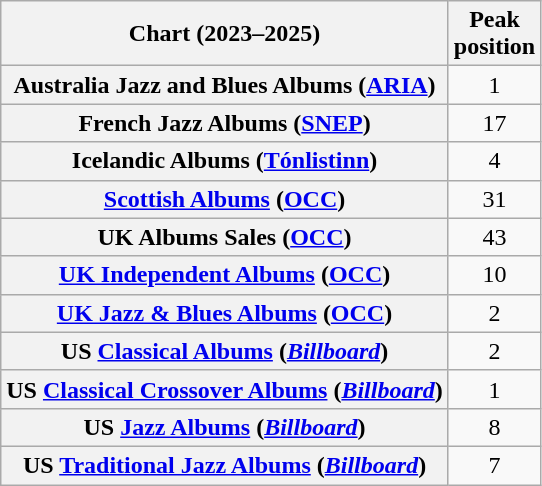<table class="wikitable sortable plainrowheaders" style="text-align:center">
<tr>
<th scope="col">Chart (2023–2025)</th>
<th scope="col">Peak<br>position</th>
</tr>
<tr>
<th scope="row">Australia Jazz and Blues Albums (<a href='#'>ARIA</a>)</th>
<td>1</td>
</tr>
<tr>
<th scope="row">French Jazz Albums (<a href='#'>SNEP</a>)</th>
<td>17</td>
</tr>
<tr>
<th scope="row">Icelandic Albums (<a href='#'>Tónlistinn</a>)</th>
<td>4</td>
</tr>
<tr>
<th scope="row"><a href='#'>Scottish Albums</a> (<a href='#'>OCC</a>)</th>
<td>31</td>
</tr>
<tr>
<th scope="row">UK Albums Sales (<a href='#'>OCC</a>)</th>
<td>43</td>
</tr>
<tr>
<th scope="row"><a href='#'>UK Independent Albums</a> (<a href='#'>OCC</a>)</th>
<td>10</td>
</tr>
<tr>
<th scope="row"><a href='#'>UK Jazz & Blues Albums</a> (<a href='#'>OCC</a>)</th>
<td>2</td>
</tr>
<tr>
<th scope="row">US <a href='#'>Classical Albums</a> (<em><a href='#'>Billboard</a></em>)</th>
<td>2</td>
</tr>
<tr>
<th scope="row">US <a href='#'>Classical Crossover Albums</a> (<em><a href='#'>Billboard</a></em>)</th>
<td>1</td>
</tr>
<tr>
<th scope="row">US <a href='#'>Jazz Albums</a> (<em><a href='#'>Billboard</a></em>)</th>
<td>8</td>
</tr>
<tr>
<th scope="row">US <a href='#'>Traditional Jazz Albums</a> (<em><a href='#'>Billboard</a></em>)</th>
<td>7</td>
</tr>
</table>
